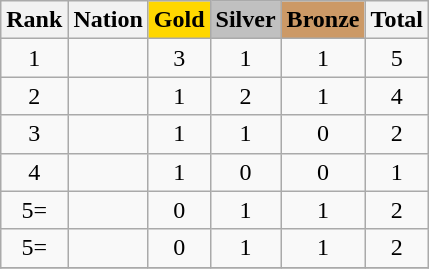<table class="wikitable sortable" style="text-align:center">
<tr>
<th>Rank</th>
<th>Nation</th>
<th style="background-color:gold">Gold</th>
<th style="background-color:silver">Silver</th>
<th style="background-color:#cc9966">Bronze</th>
<th>Total</th>
</tr>
<tr>
<td>1</td>
<td align=left></td>
<td>3</td>
<td>1</td>
<td>1</td>
<td>5</td>
</tr>
<tr>
<td>2</td>
<td align=left></td>
<td>1</td>
<td>2</td>
<td>1</td>
<td>4</td>
</tr>
<tr>
<td>3</td>
<td align=left></td>
<td>1</td>
<td>1</td>
<td>0</td>
<td>2</td>
</tr>
<tr>
<td>4</td>
<td align=left></td>
<td>1</td>
<td>0</td>
<td>0</td>
<td>1</td>
</tr>
<tr>
<td>5=</td>
<td align=left></td>
<td>0</td>
<td>1</td>
<td>1</td>
<td>2</td>
</tr>
<tr>
<td>5=</td>
<td align=left></td>
<td>0</td>
<td>1</td>
<td>1</td>
<td>2</td>
</tr>
<tr>
</tr>
</table>
